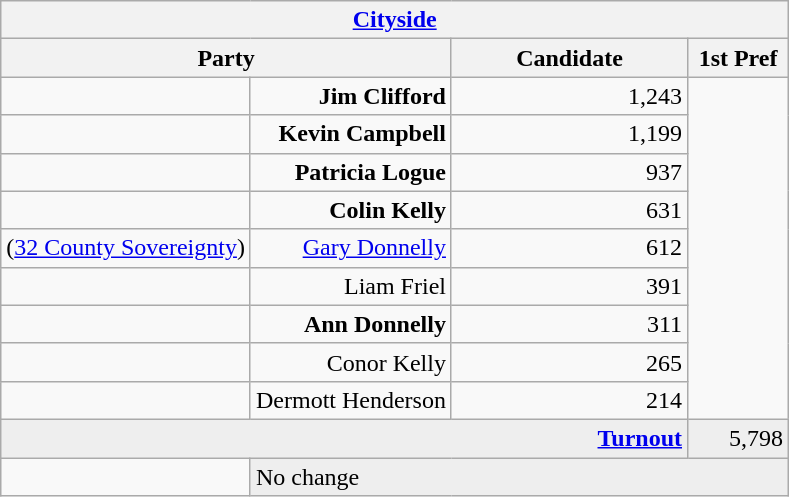<table class="wikitable">
<tr>
<th colspan="4" style="text-align:center;"><a href='#'>Cityside</a></th>
</tr>
<tr>
<th colspan="2"  style="text-align:center; width:200px;">Party</th>
<th width=150>Candidate</th>
<th width=60>1st Pref</th>
</tr>
<tr>
<td></td>
<td style="text-align:right;"><strong>Jim Clifford</strong></td>
<td style="text-align:right;">1,243</td>
</tr>
<tr>
<td></td>
<td style="text-align:right;"><strong>Kevin Campbell</strong></td>
<td style="text-align:right;">1,199</td>
</tr>
<tr>
<td></td>
<td style="text-align:right;"><strong>Patricia Logue</strong></td>
<td style="text-align:right;">937</td>
</tr>
<tr>
<td></td>
<td style="text-align:right;"><strong>Colin Kelly</strong></td>
<td style="text-align:right;">631</td>
</tr>
<tr>
<td> (<a href='#'>32 County Sovereignty</a>)</td>
<td style="text-align:right;"><a href='#'>Gary Donnelly</a></td>
<td style="text-align:right;">612</td>
</tr>
<tr>
<td></td>
<td style="text-align:right;">Liam Friel</td>
<td style="text-align:right;">391</td>
</tr>
<tr>
<td></td>
<td style="text-align:right;"><strong>Ann Donnelly</strong></td>
<td style="text-align:right;">311</td>
</tr>
<tr>
<td></td>
<td style="text-align:right;">Conor Kelly</td>
<td style="text-align:right;">265</td>
</tr>
<tr>
<td></td>
<td style="text-align:right;">Dermott Henderson</td>
<td style="text-align:right;">214</td>
</tr>
<tr style="background:#eee;">
<td colspan="3" style="text-align:right;"><strong><a href='#'>Turnout</a></strong></td>
<td style="text-align:right;">5,798</td>
</tr>
<tr>
<td></td>
<td colspan="3" style="background:#eee;">No change</td>
</tr>
</table>
